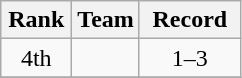<table class="wikitable" style="text-align: center;">
<tr>
<th width=40>Rank</th>
<th width=fit>Team</th>
<th width=60>Record</th>
</tr>
<tr align=center>
<td>4th</td>
<td align=left></td>
<td>1–3</td>
</tr>
<tr align=center>
</tr>
</table>
